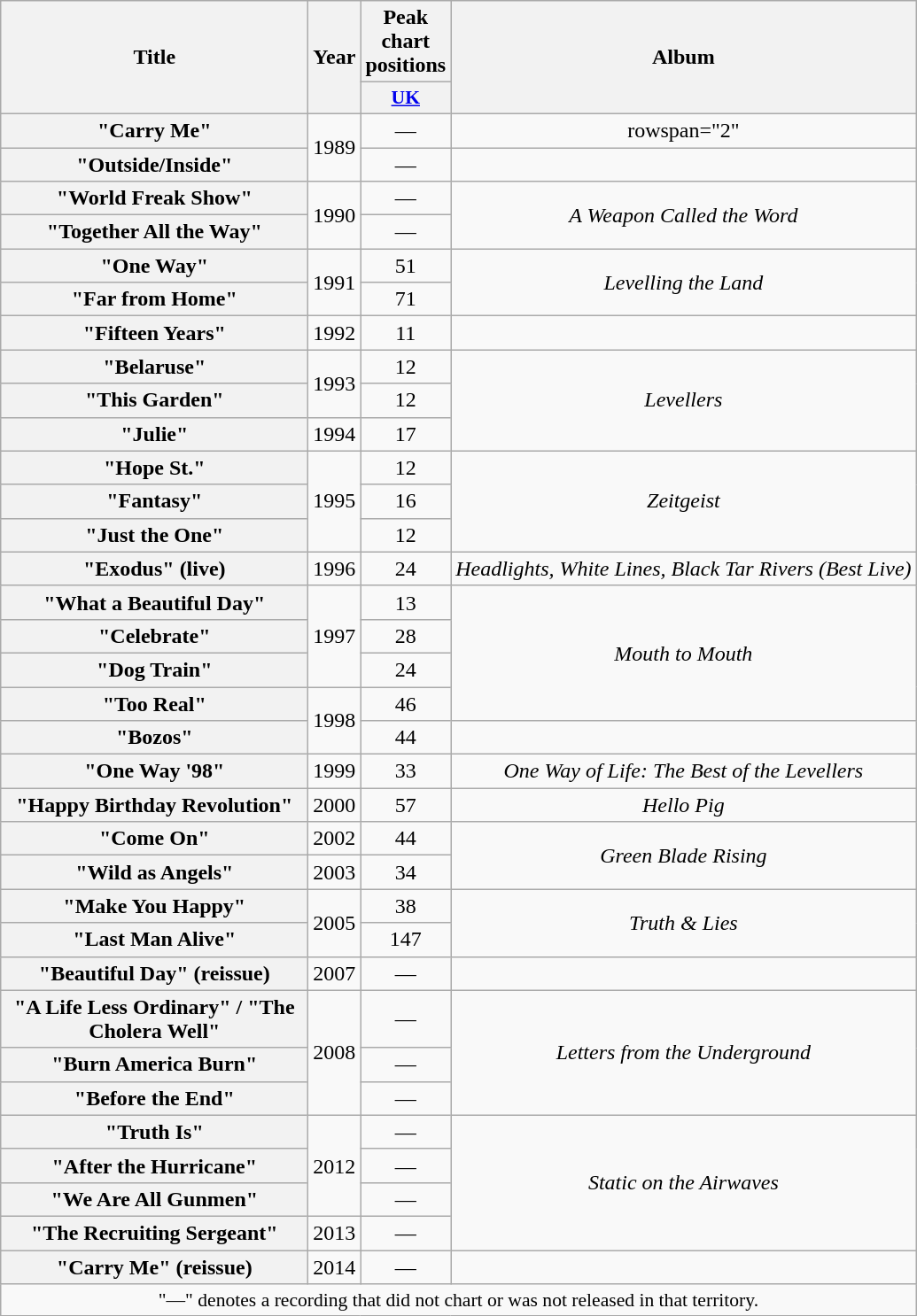<table class="wikitable plainrowheaders" style="text-align:center;">
<tr>
<th scope="col" rowspan="2" style="width:14em;">Title</th>
<th scope="col" rowspan="2">Year</th>
<th scope="col" colspan="1">Peak chart positions</th>
<th scope="col" rowspan="2">Album</th>
</tr>
<tr>
<th scope="col" style="width:2.5em;font-size:90%;"><a href='#'>UK</a><br></th>
</tr>
<tr>
<th scope="row">"Carry Me"</th>
<td rowspan="2">1989</td>
<td>—</td>
<td>rowspan="2" </td>
</tr>
<tr>
<th scope="row">"Outside/Inside"</th>
<td>—</td>
</tr>
<tr>
<th scope="row">"World Freak Show"</th>
<td rowspan="2">1990</td>
<td>—</td>
<td rowspan="2"><em>A Weapon Called the Word</em></td>
</tr>
<tr>
<th scope="row">"Together All the Way"</th>
<td>—</td>
</tr>
<tr>
<th scope="row">"One Way"</th>
<td rowspan="2">1991</td>
<td>51</td>
<td rowspan="2"><em>Levelling the Land</em></td>
</tr>
<tr>
<th scope="row">"Far from Home"</th>
<td>71</td>
</tr>
<tr>
<th scope="row">"Fifteen Years"</th>
<td>1992</td>
<td>11</td>
<td></td>
</tr>
<tr>
<th scope="row">"Belaruse"</th>
<td rowspan="2">1993</td>
<td>12</td>
<td rowspan="3"><em>Levellers</em></td>
</tr>
<tr>
<th scope="row">"This Garden"</th>
<td>12</td>
</tr>
<tr>
<th scope="row">"Julie"</th>
<td>1994</td>
<td>17</td>
</tr>
<tr>
<th scope="row">"Hope St."</th>
<td rowspan="3">1995</td>
<td>12</td>
<td rowspan="3"><em>Zeitgeist</em></td>
</tr>
<tr>
<th scope="row">"Fantasy"</th>
<td>16</td>
</tr>
<tr>
<th scope="row">"Just the One"</th>
<td>12</td>
</tr>
<tr>
<th scope="row">"Exodus" (live)</th>
<td>1996</td>
<td>24</td>
<td><em>Headlights, White Lines, Black Tar Rivers (Best Live)</em></td>
</tr>
<tr>
<th scope="row">"What a Beautiful Day"</th>
<td rowspan="3">1997</td>
<td>13</td>
<td rowspan="4"><em>Mouth to Mouth</em></td>
</tr>
<tr>
<th scope="row">"Celebrate"</th>
<td>28</td>
</tr>
<tr>
<th scope="row">"Dog Train"</th>
<td>24</td>
</tr>
<tr>
<th scope="row">"Too Real"</th>
<td rowspan="2">1998</td>
<td>46</td>
</tr>
<tr>
<th scope="row">"Bozos"</th>
<td>44</td>
<td></td>
</tr>
<tr>
<th scope="row">"One Way '98"</th>
<td>1999</td>
<td>33</td>
<td><em>One Way of Life: The Best of the Levellers</em></td>
</tr>
<tr>
<th scope="row">"Happy Birthday Revolution"</th>
<td>2000</td>
<td>57</td>
<td><em>Hello Pig</em></td>
</tr>
<tr>
<th scope="row">"Come On"</th>
<td>2002</td>
<td>44</td>
<td rowspan="2"><em>Green Blade Rising</em></td>
</tr>
<tr>
<th scope="row">"Wild as Angels"</th>
<td>2003</td>
<td>34</td>
</tr>
<tr>
<th scope="row">"Make You Happy"</th>
<td rowspan="2">2005</td>
<td>38</td>
<td rowspan="2"><em>Truth & Lies</em></td>
</tr>
<tr>
<th scope="row">"Last Man Alive"</th>
<td>147</td>
</tr>
<tr>
<th scope="row">"Beautiful Day" (reissue)</th>
<td>2007</td>
<td>—</td>
<td></td>
</tr>
<tr>
<th scope="row">"A Life Less Ordinary" / "The Cholera Well"</th>
<td rowspan="3">2008</td>
<td>—</td>
<td rowspan="3"><em>Letters from the Underground</em></td>
</tr>
<tr>
<th scope="row">"Burn America Burn"</th>
<td>—</td>
</tr>
<tr>
<th scope="row">"Before the End"</th>
<td>—</td>
</tr>
<tr>
<th scope="row">"Truth Is"</th>
<td rowspan="3">2012</td>
<td>—</td>
<td rowspan="4"><em>Static on the Airwaves</em></td>
</tr>
<tr>
<th scope="row">"After the Hurricane"</th>
<td>—</td>
</tr>
<tr>
<th scope="row">"We Are All Gunmen"</th>
<td>—</td>
</tr>
<tr>
<th scope="row">"The Recruiting Sergeant"</th>
<td>2013</td>
<td>—</td>
</tr>
<tr>
<th scope="row">"Carry Me" (reissue)</th>
<td>2014</td>
<td>—</td>
<td></td>
</tr>
<tr>
<td colspan="14" style="font-size:90%">"—" denotes a recording that did not chart or was not released in that territory.</td>
</tr>
</table>
